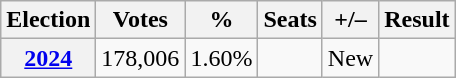<table class="sortable wikitable">
<tr>
<th>Election</th>
<th>Votes</th>
<th>%</th>
<th>Seats</th>
<th>+/–</th>
<th>Result</th>
</tr>
<tr>
<th><a href='#'>2024</a></th>
<td align="center">178,006</td>
<td align="center">1.60%</td>
<td></td>
<td>New</td>
<td></td>
</tr>
</table>
